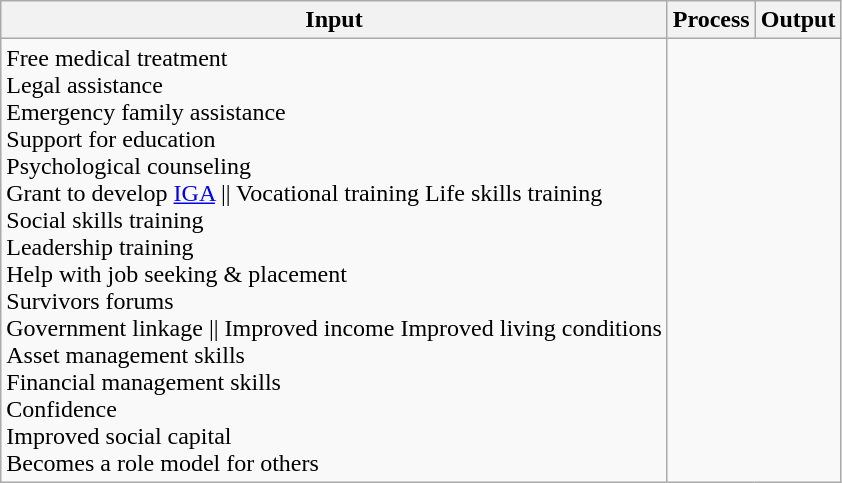<table class="wikitable">
<tr>
<th>Input</th>
<th>Process</th>
<th>Output</th>
</tr>
<tr>
<td>Free medical treatment<br>Legal assistance<br>Emergency family assistance<br>Support for education<br>Psychological counseling<br>Grant to develop <a href='#'>IGA</a> || Vocational training
Life skills training<br>Social skills training<br>Leadership training<br>Help with job seeking & placement<br>Survivors forums<br>Government linkage || Improved income
Improved living conditions<br>Asset management skills<br>Financial management skills<br>Confidence<br>Improved social capital<br>Becomes a role model for others</td>
</tr>
</table>
